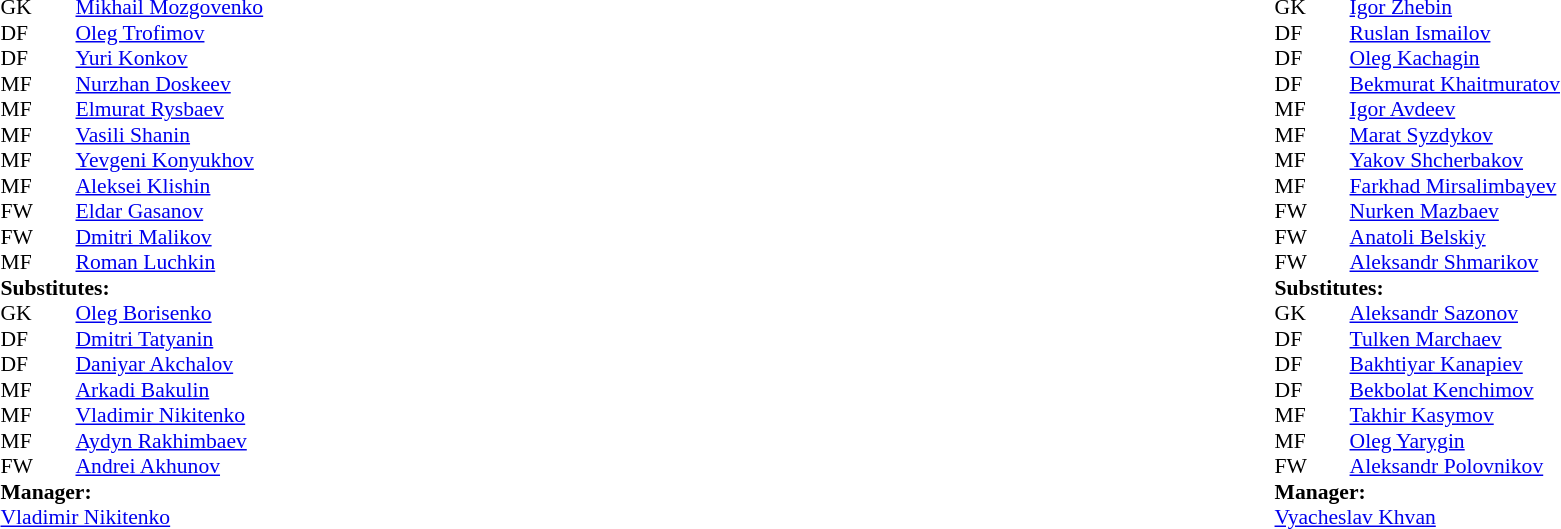<table style="width:100%">
<tr>
<td style="vertical-align:top;width:50%"><br><table style="font-size:90%" cellspacing="0" cellpadding="0">
<tr>
<th width=25></th>
<th width=25></th>
</tr>
<tr>
<td>GK</td>
<td></td>
<td> <a href='#'>Mikhail Mozgovenko</a></td>
</tr>
<tr>
<td>DF</td>
<td></td>
<td> <a href='#'>Oleg Trofimov</a></td>
</tr>
<tr>
<td>DF</td>
<td></td>
<td> <a href='#'>Yuri Konkov</a></td>
</tr>
<tr>
<td>MF</td>
<td></td>
<td> <a href='#'>Nurzhan Doskeev</a></td>
</tr>
<tr>
<td>MF</td>
<td></td>
<td> <a href='#'>Elmurat Rysbaev</a></td>
<td></td>
</tr>
<tr>
<td>MF</td>
<td></td>
<td> <a href='#'>Vasili Shanin</a></td>
</tr>
<tr>
<td>MF</td>
<td></td>
<td> <a href='#'>Yevgeni Konyukhov</a></td>
<td></td>
</tr>
<tr>
<td>MF</td>
<td></td>
<td> <a href='#'>Aleksei Klishin</a></td>
<td></td>
</tr>
<tr>
<td>FW</td>
<td></td>
<td> <a href='#'>Eldar Gasanov</a></td>
<td></td>
</tr>
<tr>
<td>FW</td>
<td></td>
<td> <a href='#'>Dmitri Malikov</a></td>
</tr>
<tr>
<td>MF</td>
<td></td>
<td> <a href='#'>Roman Luchkin</a></td>
<td></td>
</tr>
<tr>
<td colspan=4><strong>Substitutes:</strong></td>
</tr>
<tr>
<td>GK</td>
<td></td>
<td> <a href='#'>Oleg Borisenko</a></td>
</tr>
<tr>
<td>DF</td>
<td></td>
<td> <a href='#'>Dmitri Tatyanin</a></td>
</tr>
<tr>
<td>DF</td>
<td></td>
<td> <a href='#'>Daniyar Akchalov</a></td>
</tr>
<tr>
<td>MF</td>
<td></td>
<td> <a href='#'>Arkadi Bakulin</a></td>
<td></td>
</tr>
<tr>
<td>MF</td>
<td></td>
<td> <a href='#'>Vladimir Nikitenko</a></td>
<td></td>
</tr>
<tr>
<td>MF</td>
<td></td>
<td> <a href='#'>Aydyn Rakhimbaev</a></td>
</tr>
<tr>
<td>FW</td>
<td></td>
<td> <a href='#'>Andrei Akhunov</a></td>
<td></td>
</tr>
<tr>
<td colspan=4><strong>Manager:</strong></td>
</tr>
<tr>
<td colspan="4"> <a href='#'>Vladimir Nikitenko</a></td>
</tr>
</table>
</td>
<td valign="top" width="50%"><br><table cellspacing="0" cellpadding="0" style="font-size:90%;margin:auto">
<tr>
<th width=25></th>
<th width=25></th>
</tr>
<tr>
<td>GK</td>
<td></td>
<td> <a href='#'>Igor Zhebin</a></td>
</tr>
<tr>
<td>DF</td>
<td></td>
<td> <a href='#'>Ruslan Ismailov</a></td>
</tr>
<tr>
<td>DF</td>
<td></td>
<td> <a href='#'>Oleg Kachagin</a></td>
</tr>
<tr>
<td>DF</td>
<td></td>
<td> <a href='#'>Bekmurat Khaitmuratov</a></td>
<td></td>
</tr>
<tr>
<td>MF</td>
<td></td>
<td> <a href='#'>Igor Avdeev</a></td>
<td></td>
</tr>
<tr>
<td>MF</td>
<td></td>
<td> <a href='#'>Marat Syzdykov</a></td>
</tr>
<tr>
<td>MF</td>
<td></td>
<td> <a href='#'>Yakov Shcherbakov</a></td>
</tr>
<tr>
<td>MF</td>
<td></td>
<td> <a href='#'>Farkhad Mirsalimbayev</a></td>
</tr>
<tr>
<td>FW</td>
<td></td>
<td> <a href='#'>Nurken Mazbaev</a></td>
</tr>
<tr>
<td>FW</td>
<td></td>
<td> <a href='#'>Anatoli Belskiy</a></td>
<td></td>
<td></td>
</tr>
<tr>
<td>FW</td>
<td></td>
<td> <a href='#'>Aleksandr Shmarikov</a></td>
</tr>
<tr>
<td colspan=4><strong>Substitutes:</strong></td>
</tr>
<tr>
<td>GK</td>
<td></td>
<td> <a href='#'>Aleksandr Sazonov</a></td>
</tr>
<tr>
<td>DF</td>
<td></td>
<td> <a href='#'>Tulken Marchaev</a></td>
</tr>
<tr>
<td>DF</td>
<td></td>
<td> <a href='#'>Bakhtiyar Kanapiev</a></td>
</tr>
<tr>
<td>DF</td>
<td></td>
<td> <a href='#'>Bekbolat Kenchimov</a></td>
</tr>
<tr>
<td>MF</td>
<td></td>
<td> <a href='#'>Takhir Kasymov</a></td>
</tr>
<tr>
<td>MF</td>
<td></td>
<td> <a href='#'>Oleg Yarygin</a></td>
</tr>
<tr>
<td>FW</td>
<td></td>
<td> <a href='#'>Aleksandr Polovnikov</a></td>
<td></td>
<td></td>
</tr>
<tr>
<td colspan=4><strong>Manager:</strong></td>
</tr>
<tr>
<td colspan="4"> <a href='#'>Vyacheslav Khvan</a></td>
</tr>
</table>
</td>
</tr>
</table>
